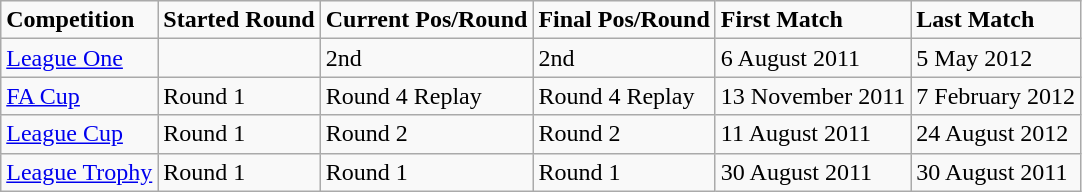<table class="wikitable">
<tr>
<td><strong>Competition</strong></td>
<td><strong>Started Round</strong></td>
<td><strong>Current Pos/Round</strong></td>
<td><strong>Final Pos/Round</strong></td>
<td><strong>First Match</strong></td>
<td><strong>Last Match</strong></td>
</tr>
<tr>
<td><a href='#'>League One</a></td>
<td></td>
<td>2nd</td>
<td>2nd</td>
<td>6 August 2011</td>
<td>5 May 2012</td>
</tr>
<tr>
<td><a href='#'>FA Cup</a></td>
<td>Round 1</td>
<td>Round 4 Replay</td>
<td>Round 4 Replay</td>
<td>13 November 2011</td>
<td>7 February 2012</td>
</tr>
<tr>
<td><a href='#'>League Cup</a></td>
<td>Round 1</td>
<td>Round 2</td>
<td>Round 2</td>
<td>11 August 2011</td>
<td>24 August 2012</td>
</tr>
<tr>
<td><a href='#'>League Trophy</a></td>
<td>Round 1</td>
<td>Round 1</td>
<td>Round 1</td>
<td>30 August 2011</td>
<td>30 August 2011</td>
</tr>
</table>
